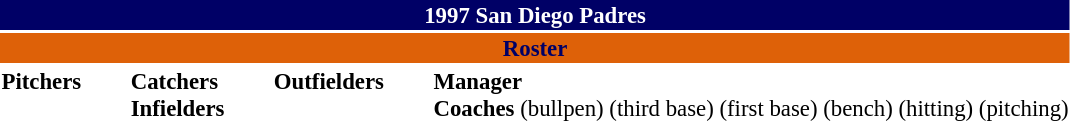<table class="toccolours" style="font-size: 95%;">
<tr>
<th colspan="10" style="background-color: #000066;; color: #FFFFFF; text-align: center;">1997 San Diego Padres</th>
</tr>
<tr>
<td colspan="10" style="background-color: #de6108; color: #000066; text-align: center;"><strong>Roster</strong></td>
</tr>
<tr>
<td valign="top"><strong>Pitchers</strong><br>



















</td>
<td width="25px"></td>
<td valign="top"><strong>Catchers</strong><br>



<strong>Infielders</strong>










</td>
<td width="25px"></td>
<td valign="top"><strong>Outfielders</strong><br>







</td>
<td width="25px"></td>
<td valign="top"><strong>Manager</strong><br>
<strong>Coaches</strong>
 (bullpen)
 (third base)
 (first base)
 (bench)
 (hitting)
 (pitching)</td>
</tr>
</table>
